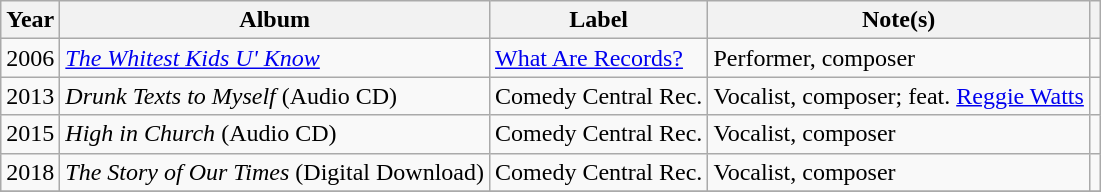<table class=wikitable>
<tr>
<th>Year</th>
<th>Album</th>
<th>Label</th>
<th>Note(s)</th>
<th></th>
</tr>
<tr>
<td>2006</td>
<td><em><a href='#'>The Whitest Kids U' Know</a></em></td>
<td><a href='#'>What Are Records?</a></td>
<td>Performer, composer</td>
<td></td>
</tr>
<tr>
<td>2013</td>
<td><em>Drunk Texts to Myself</em> (Audio CD)</td>
<td>Comedy Central Rec.</td>
<td>Vocalist, composer; feat. <a href='#'>Reggie Watts</a></td>
<td></td>
</tr>
<tr>
<td>2015</td>
<td><em>High in Church</em> (Audio CD)</td>
<td>Comedy Central Rec.</td>
<td>Vocalist, composer</td>
<td></td>
</tr>
<tr>
<td>2018</td>
<td><em>The Story of Our Times</em> (Digital Download)</td>
<td>Comedy Central Rec.</td>
<td>Vocalist, composer</td>
<td></td>
</tr>
<tr>
</tr>
</table>
